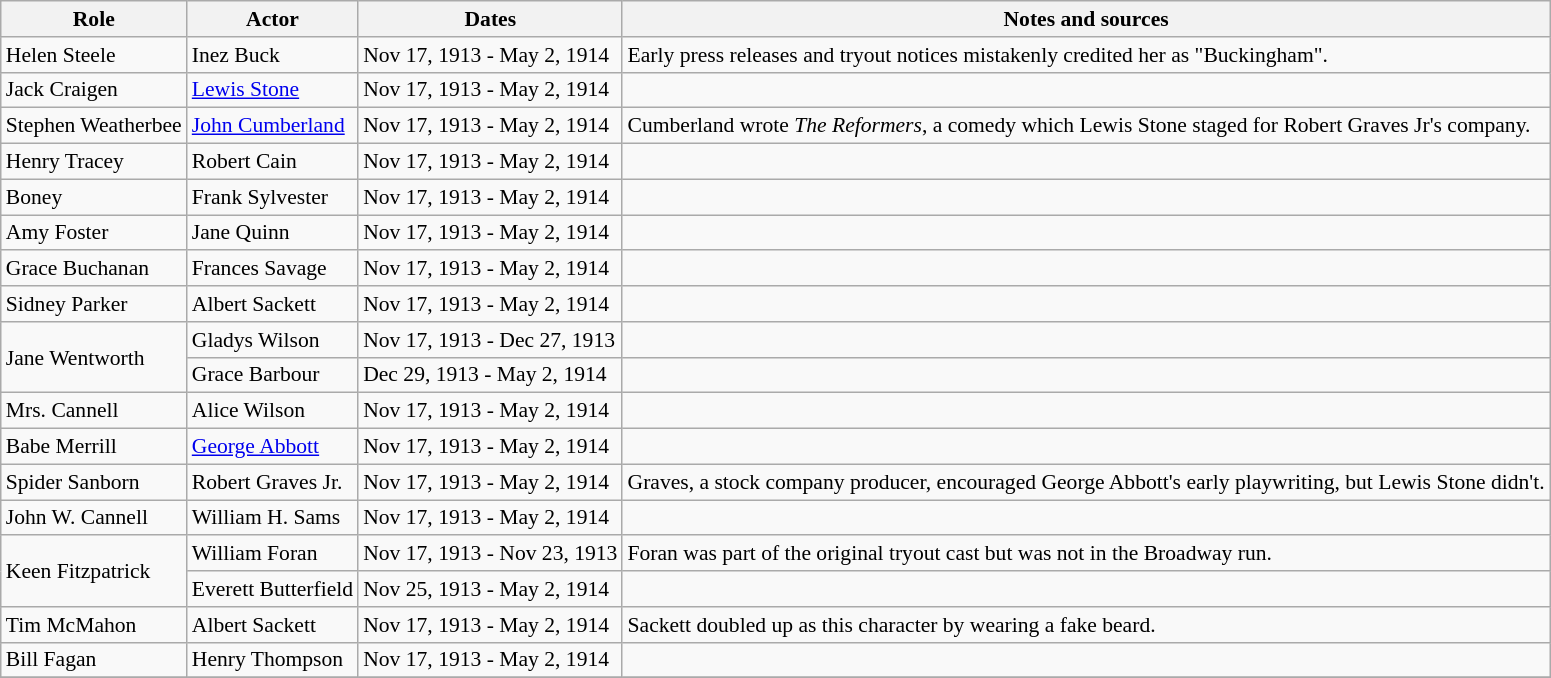<table class="wikitable sortable plainrowheaders" style="font-size: 90%">
<tr>
<th scope="col">Role</th>
<th scope="col">Actor</th>
<th scope="col">Dates</th>
<th scope="col">Notes and sources</th>
</tr>
<tr>
<td>Helen Steele</td>
<td>Inez Buck</td>
<td>Nov 17, 1913 - May 2, 1914</td>
<td>Early press releases and tryout notices mistakenly credited her as "Buckingham".</td>
</tr>
<tr>
<td>Jack Craigen</td>
<td><a href='#'>Lewis Stone</a></td>
<td>Nov 17, 1913 - May 2, 1914</td>
<td></td>
</tr>
<tr>
<td>Stephen Weatherbee</td>
<td><a href='#'>John Cumberland</a></td>
<td>Nov 17, 1913 - May 2, 1914</td>
<td>Cumberland wrote <em>The Reformers</em>, a comedy which Lewis Stone staged for Robert Graves Jr's company.</td>
</tr>
<tr>
<td>Henry Tracey</td>
<td>Robert Cain</td>
<td>Nov 17, 1913 - May 2, 1914</td>
<td></td>
</tr>
<tr>
<td>Boney</td>
<td>Frank Sylvester</td>
<td>Nov 17, 1913 - May 2, 1914</td>
<td></td>
</tr>
<tr>
<td>Amy Foster</td>
<td>Jane Quinn</td>
<td>Nov 17, 1913 - May 2, 1914</td>
<td></td>
</tr>
<tr>
<td>Grace Buchanan</td>
<td>Frances Savage</td>
<td>Nov 17, 1913 - May 2, 1914</td>
<td></td>
</tr>
<tr>
<td>Sidney Parker</td>
<td>Albert Sackett</td>
<td>Nov 17, 1913 - May 2, 1914</td>
<td></td>
</tr>
<tr>
<td rowspan=2>Jane Wentworth</td>
<td>Gladys Wilson</td>
<td>Nov 17, 1913 - Dec 27, 1913</td>
<td></td>
</tr>
<tr>
<td>Grace Barbour</td>
<td>Dec 29, 1913 - May 2, 1914</td>
<td></td>
</tr>
<tr>
<td>Mrs. Cannell</td>
<td>Alice Wilson</td>
<td>Nov 17, 1913 - May 2, 1914</td>
<td></td>
</tr>
<tr>
<td>Babe Merrill</td>
<td><a href='#'>George Abbott</a></td>
<td>Nov 17, 1913 - May 2, 1914</td>
<td></td>
</tr>
<tr>
<td>Spider Sanborn</td>
<td>Robert Graves Jr.</td>
<td>Nov 17, 1913 - May 2, 1914</td>
<td>Graves, a stock company producer, encouraged George Abbott's early playwriting, but Lewis Stone didn't.</td>
</tr>
<tr>
<td>John W. Cannell</td>
<td>William H. Sams</td>
<td>Nov 17, 1913 - May 2, 1914</td>
<td></td>
</tr>
<tr>
<td rowspan=2>Keen Fitzpatrick</td>
<td>William Foran</td>
<td>Nov 17, 1913 - Nov 23, 1913</td>
<td>Foran was part of the original tryout cast but was not in the Broadway run.</td>
</tr>
<tr>
<td>Everett Butterfield</td>
<td>Nov 25, 1913 - May 2, 1914</td>
<td></td>
</tr>
<tr>
<td>Tim McMahon</td>
<td>Albert Sackett</td>
<td>Nov 17, 1913 - May 2, 1914</td>
<td>Sackett doubled up as this character by wearing a fake beard.</td>
</tr>
<tr>
<td>Bill Fagan</td>
<td>Henry Thompson</td>
<td>Nov 17, 1913 - May 2, 1914</td>
<td></td>
</tr>
<tr>
</tr>
</table>
